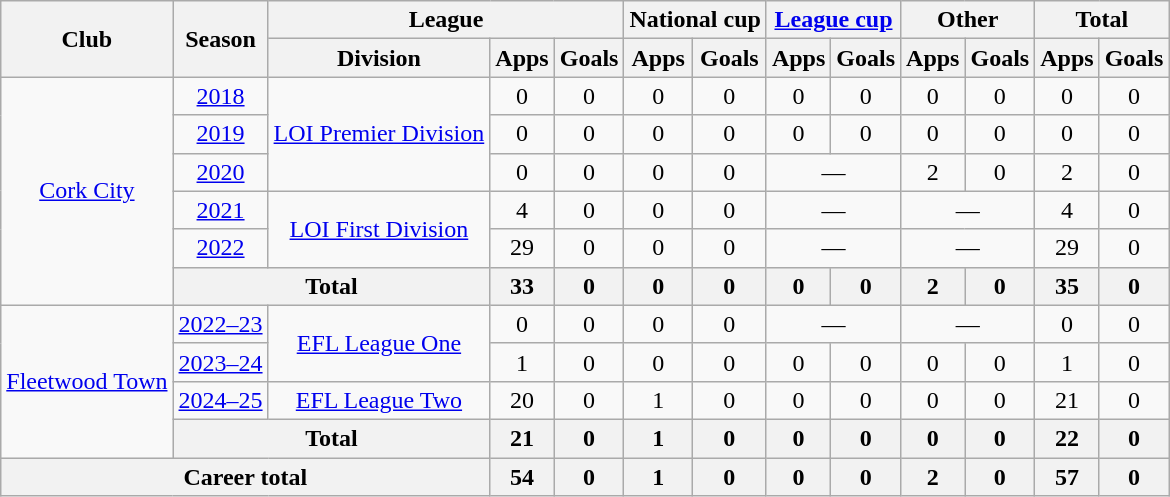<table class="wikitable" style="text-align:center">
<tr>
<th rowspan="2">Club</th>
<th rowspan="2">Season</th>
<th colspan="3">League</th>
<th colspan="2">National cup</th>
<th colspan="2"><a href='#'>League cup</a></th>
<th colspan="2">Other</th>
<th colspan="2">Total</th>
</tr>
<tr>
<th>Division</th>
<th>Apps</th>
<th>Goals</th>
<th>Apps</th>
<th>Goals</th>
<th>Apps</th>
<th>Goals</th>
<th>Apps</th>
<th>Goals</th>
<th>Apps</th>
<th>Goals</th>
</tr>
<tr>
<td rowspan="6"><a href='#'>Cork City</a></td>
<td><a href='#'>2018</a></td>
<td rowspan="3"><a href='#'>LOI Premier Division</a></td>
<td>0</td>
<td>0</td>
<td>0</td>
<td>0</td>
<td>0</td>
<td>0</td>
<td>0</td>
<td>0</td>
<td>0</td>
<td>0</td>
</tr>
<tr>
<td><a href='#'>2019</a></td>
<td>0</td>
<td>0</td>
<td>0</td>
<td>0</td>
<td>0</td>
<td>0</td>
<td>0</td>
<td>0</td>
<td>0</td>
<td>0</td>
</tr>
<tr>
<td><a href='#'>2020</a></td>
<td>0</td>
<td>0</td>
<td>0</td>
<td>0</td>
<td colspan="2">—</td>
<td>2</td>
<td>0</td>
<td>2</td>
<td>0</td>
</tr>
<tr>
<td><a href='#'>2021</a></td>
<td rowspan="2"><a href='#'>LOI First Division</a></td>
<td>4</td>
<td>0</td>
<td>0</td>
<td>0</td>
<td colspan="2">—</td>
<td colspan="2">—</td>
<td>4</td>
<td>0</td>
</tr>
<tr>
<td><a href='#'>2022</a></td>
<td>29</td>
<td>0</td>
<td>0</td>
<td>0</td>
<td colspan="2">—</td>
<td colspan="2">—</td>
<td>29</td>
<td>0</td>
</tr>
<tr>
<th colspan="2">Total</th>
<th>33</th>
<th>0</th>
<th>0</th>
<th>0</th>
<th>0</th>
<th>0</th>
<th>2</th>
<th>0</th>
<th>35</th>
<th>0</th>
</tr>
<tr>
<td rowspan="4"><a href='#'>Fleetwood Town</a></td>
<td><a href='#'>2022–23</a></td>
<td rowspan="2"><a href='#'>EFL League One</a></td>
<td>0</td>
<td>0</td>
<td>0</td>
<td>0</td>
<td colspan="2">—</td>
<td colspan="2">—</td>
<td>0</td>
<td>0</td>
</tr>
<tr>
<td><a href='#'>2023–24</a></td>
<td>1</td>
<td>0</td>
<td>0</td>
<td>0</td>
<td>0</td>
<td>0</td>
<td>0</td>
<td>0</td>
<td>1</td>
<td>0</td>
</tr>
<tr>
<td><a href='#'>2024–25</a></td>
<td><a href='#'>EFL League Two</a></td>
<td>20</td>
<td>0</td>
<td>1</td>
<td>0</td>
<td>0</td>
<td>0</td>
<td>0</td>
<td>0</td>
<td>21</td>
<td>0</td>
</tr>
<tr>
<th colspan="2">Total</th>
<th>21</th>
<th>0</th>
<th>1</th>
<th>0</th>
<th>0</th>
<th>0</th>
<th>0</th>
<th>0</th>
<th>22</th>
<th>0</th>
</tr>
<tr>
<th colspan="3">Career total</th>
<th>54</th>
<th>0</th>
<th>1</th>
<th>0</th>
<th>0</th>
<th>0</th>
<th>2</th>
<th>0</th>
<th>57</th>
<th>0</th>
</tr>
</table>
